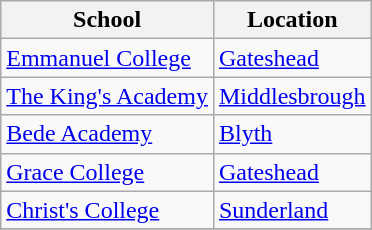<table class="wikitable sortable">
<tr>
<th>School</th>
<th>Location</th>
</tr>
<tr>
<td><a href='#'>Emmanuel College</a></td>
<td> <a href='#'>Gateshead</a></td>
</tr>
<tr>
<td><a href='#'>The King's Academy</a></td>
<td> <a href='#'>Middlesbrough</a></td>
</tr>
<tr>
<td><a href='#'>Bede Academy</a></td>
<td> <a href='#'>Blyth</a></td>
</tr>
<tr>
<td><a href='#'>Grace College</a></td>
<td> <a href='#'>Gateshead</a></td>
</tr>
<tr>
<td><a href='#'>Christ's College</a></td>
<td> <a href='#'>Sunderland</a></td>
</tr>
<tr>
</tr>
</table>
